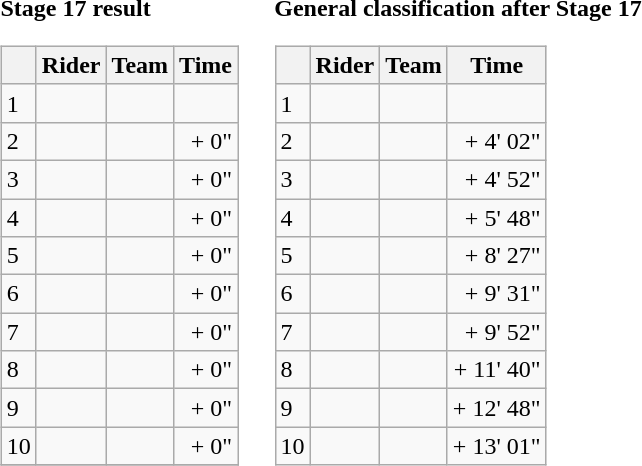<table>
<tr>
<td><strong>Stage 17 result</strong><br><table class="wikitable">
<tr>
<th></th>
<th>Rider</th>
<th>Team</th>
<th>Time</th>
</tr>
<tr>
<td>1</td>
<td></td>
<td></td>
<td align="right"></td>
</tr>
<tr>
<td>2</td>
<td></td>
<td></td>
<td align="right">+ 0"</td>
</tr>
<tr>
<td>3</td>
<td></td>
<td></td>
<td align="right">+ 0"</td>
</tr>
<tr>
<td>4</td>
<td></td>
<td></td>
<td align="right">+ 0"</td>
</tr>
<tr>
<td>5</td>
<td></td>
<td></td>
<td align="right">+ 0"</td>
</tr>
<tr>
<td>6</td>
<td></td>
<td></td>
<td align="right">+ 0"</td>
</tr>
<tr>
<td>7</td>
<td></td>
<td></td>
<td align="right">+ 0"</td>
</tr>
<tr>
<td>8</td>
<td></td>
<td></td>
<td align="right">+ 0"</td>
</tr>
<tr>
<td>9</td>
<td></td>
<td></td>
<td align="right">+ 0"</td>
</tr>
<tr>
<td>10</td>
<td></td>
<td></td>
<td align="right">+ 0"</td>
</tr>
<tr>
</tr>
</table>
</td>
<td></td>
<td><strong>General classification after Stage 17</strong><br><table class="wikitable">
<tr>
<th></th>
<th>Rider</th>
<th>Team</th>
<th>Time</th>
</tr>
<tr>
<td>1</td>
<td> </td>
<td></td>
<td align="right"></td>
</tr>
<tr>
<td>2</td>
<td></td>
<td></td>
<td align="right">+ 4' 02"</td>
</tr>
<tr>
<td>3</td>
<td> </td>
<td></td>
<td align="right">+ 4' 52"</td>
</tr>
<tr>
<td>4</td>
<td></td>
<td></td>
<td align="right">+ 5' 48"</td>
</tr>
<tr>
<td>5</td>
<td></td>
<td></td>
<td align="right">+ 8' 27"</td>
</tr>
<tr>
<td>6</td>
<td></td>
<td></td>
<td align="right">+ 9' 31"</td>
</tr>
<tr>
<td>7</td>
<td></td>
<td></td>
<td align="right">+ 9' 52"</td>
</tr>
<tr>
<td>8</td>
<td> </td>
<td></td>
<td align="right">+ 11' 40"</td>
</tr>
<tr>
<td>9</td>
<td></td>
<td></td>
<td align="right">+ 12' 48"</td>
</tr>
<tr>
<td>10</td>
<td></td>
<td></td>
<td align="right">+ 13' 01"</td>
</tr>
</table>
</td>
</tr>
</table>
